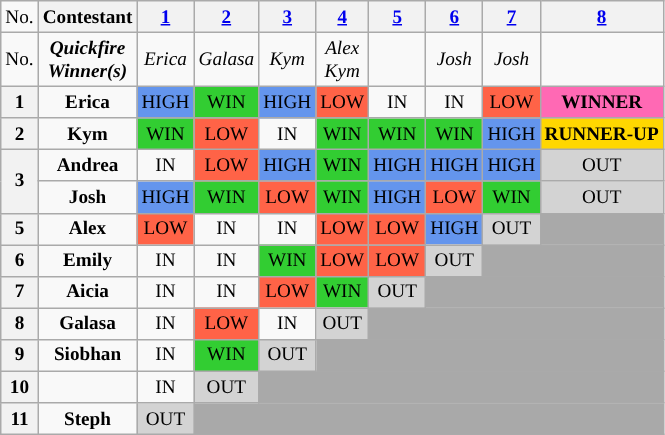<table class="wikitable" style="text-align:center; align=center; font-size:80%">
<tr>
<td>No.</td>
<th>Contestant</th>
<th><a href='#'>1</a></th>
<th><a href='#'>2</a></th>
<th><a href='#'>3</a></th>
<th><a href='#'>4</a></th>
<th><a href='#'>5</a></th>
<th><a href='#'>6</a></th>
<th><a href='#'>7</a></th>
<th><a href='#'>8</a></th>
</tr>
<tr>
<td>No.</td>
<td><strong><em>Quickfire</em></strong><br><strong><em>Winner(s)</em></strong></td>
<td><em>Erica</em></td>
<td><em>Galasa</em></td>
<td><em>Kym</em></td>
<td><em>Alex</em><br><em>Kym</em></td>
<td></td>
<td><em>Josh</em></td>
<td><em>Josh</em></td>
<td></td>
</tr>
<tr>
<th>1</th>
<td><strong>Erica</strong></td>
<td style="background:cornflowerblue;">HIGH</td>
<td style= "background:limegreen;">WIN</td>
<td style="background:cornflowerblue;">HIGH</td>
<td style="background:tomato;">LOW</td>
<td>IN</td>
<td>IN</td>
<td style="background:tomato;">LOW</td>
<td style="background:hotpink"><strong>WINNER</strong></td>
</tr>
<tr>
<th>2</th>
<td><strong>Kym</strong></td>
<td style= "background:limegreen;">WIN</td>
<td style="background:tomato;">LOW</td>
<td>IN</td>
<td style= "background:limegreen;">WIN</td>
<td style= "background:limegreen;">WIN</td>
<td style= "background:limegreen;">WIN</td>
<td style="background:cornflowerblue;">HIGH</td>
<td style="background:gold"><strong>RUNNER-UP</strong></td>
</tr>
<tr>
<th rowspan = "2">3</th>
<td><strong>Andrea</strong></td>
<td>IN</td>
<td style="background:tomato;">LOW</td>
<td style="background:cornflowerblue;">HIGH</td>
<td style= "background:limegreen;">WIN</td>
<td style="background:cornflowerblue;">HIGH</td>
<td style="background:cornflowerblue;">HIGH</td>
<td style="background:cornflowerblue;">HIGH</td>
<td style="background:lightgray;">OUT</td>
</tr>
<tr>
<td><strong>Josh</strong></td>
<td style="background:cornflowerblue;">HIGH</td>
<td style= "background:limegreen;">WIN</td>
<td style="background:tomato;">LOW</td>
<td style= "background:limegreen;">WIN</td>
<td style="background:cornflowerblue;">HIGH</td>
<td style="background:tomato;">LOW</td>
<td style= "background:limegreen;">WIN</td>
<td style="background:lightgray;">OUT</td>
</tr>
<tr>
<th>5</th>
<td><strong>Alex</strong></td>
<td style="background:tomato;">LOW</td>
<td>IN</td>
<td>IN</td>
<td style="background:tomato;">LOW</td>
<td style="background:tomato;">LOW</td>
<td style="background:cornflowerblue;">HIGH</td>
<td style="background:lightgray;">OUT</td>
<td colspan="2" style="background:darkgray"></td>
</tr>
<tr>
<th>6</th>
<td><strong>Emily</strong></td>
<td>IN</td>
<td>IN</td>
<td style="background:limegreen;">WIN</td>
<td style="background:tomato;">LOW</td>
<td style="background:tomato;">LOW</td>
<td style="background:lightgray;">OUT</td>
<td colspan="3" style="background:darkgray"></td>
</tr>
<tr>
<th>7</th>
<td><strong>Aicia</strong></td>
<td>IN</td>
<td>IN</td>
<td style="background:tomato;">LOW</td>
<td style= "background:limegreen;">WIN</td>
<td style="background:lightgray;">OUT</td>
<td colspan="4" style="background:darkgray"></td>
</tr>
<tr>
<th>8</th>
<td><strong>Galasa</strong></td>
<td>IN</td>
<td style="background:tomato;">LOW</td>
<td>IN</td>
<td style="background:lightgray;">OUT</td>
<td colspan="5" style="background:darkgray"></td>
</tr>
<tr>
<th>9</th>
<td><strong>Siobhan</strong></td>
<td>IN</td>
<td style= "background:limegreen;">WIN</td>
<td style="background:lightgray;">OUT</td>
<td colspan="5" style="background:darkgray"></td>
</tr>
<tr>
<th>10</th>
<td><strong></strong></td>
<td>IN</td>
<td style="background:lightgray;">OUT</td>
<td colspan="6" style="background:darkgray"></td>
</tr>
<tr>
<th>11</th>
<td><strong>Steph</strong></td>
<td style="background:lightgray;">OUT</td>
<td colspan="7" style="background:darkgray"></td>
</tr>
</table>
